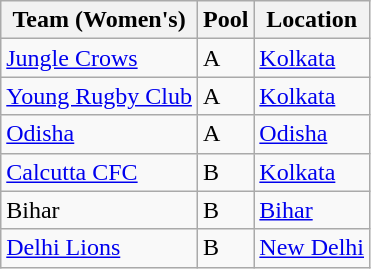<table class="wikitable sortable">
<tr>
<th>Team (Women's)</th>
<th>Pool</th>
<th>Location</th>
</tr>
<tr>
<td><a href='#'>Jungle Crows</a></td>
<td>A</td>
<td><a href='#'>Kolkata</a></td>
</tr>
<tr>
<td><a href='#'>Young Rugby Club</a></td>
<td>A</td>
<td><a href='#'>Kolkata</a></td>
</tr>
<tr>
<td><a href='#'>Odisha</a></td>
<td>A</td>
<td><a href='#'>Odisha</a></td>
</tr>
<tr>
<td><a href='#'>Calcutta CFC</a></td>
<td>B</td>
<td><a href='#'>Kolkata</a></td>
</tr>
<tr>
<td>Bihar</td>
<td>B</td>
<td><a href='#'>Bihar</a></td>
</tr>
<tr>
<td><a href='#'>Delhi Lions</a></td>
<td>B</td>
<td><a href='#'>New Delhi</a></td>
</tr>
</table>
